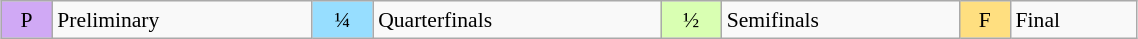<table class="wikitable" style="margin:0.5em auto; font-size:90%; line-height:1.25em;" width=60%;>
<tr>
<td style="background-color:#D0A9F5;text-align:center;">P</td>
<td>Preliminary</td>
<td style="background-color:#97DEFF;text-align:center;">¼</td>
<td>Quarterfinals</td>
<td style="background-color:#D9FFB2;text-align:center;">½</td>
<td>Semifinals</td>
<td style="background-color:#FFDF80;text-align:center;">F</td>
<td>Final</td>
</tr>
</table>
